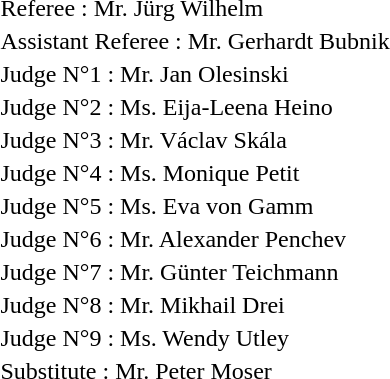<table>
<tr>
<td>Referee : Mr. Jürg Wilhelm</td>
</tr>
<tr>
<td>Assistant Referee : Mr. Gerhardt Bubnik</td>
</tr>
<tr>
<td>Judge N°1 : Mr. Jan Olesinski </td>
</tr>
<tr>
<td>Judge N°2 : Ms. Eija-Leena Heino </td>
</tr>
<tr>
<td>Judge N°3 : Mr. Václav Skála </td>
</tr>
<tr>
<td>Judge N°4 : Ms. Monique Petit </td>
</tr>
<tr>
<td>Judge N°5 : Ms. Eva von Gamm </td>
</tr>
<tr>
<td>Judge N°6 : Mr. Alexander Penchev </td>
</tr>
<tr>
<td>Judge N°7 : Mr. Günter Teichmann </td>
</tr>
<tr>
<td>Judge N°8 : Mr. Mikhail Drei </td>
</tr>
<tr>
<td>Judge N°9 : Ms. Wendy Utley </td>
</tr>
<tr>
<td>Substitute : Mr. Peter Moser </td>
</tr>
</table>
